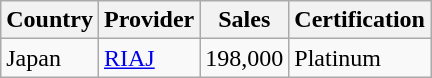<table class="wikitable" border="1">
<tr>
<th>Country</th>
<th>Provider</th>
<th>Sales</th>
<th>Certification</th>
</tr>
<tr>
<td>Japan</td>
<td><a href='#'>RIAJ</a></td>
<td>198,000</td>
<td>Platinum</td>
</tr>
</table>
